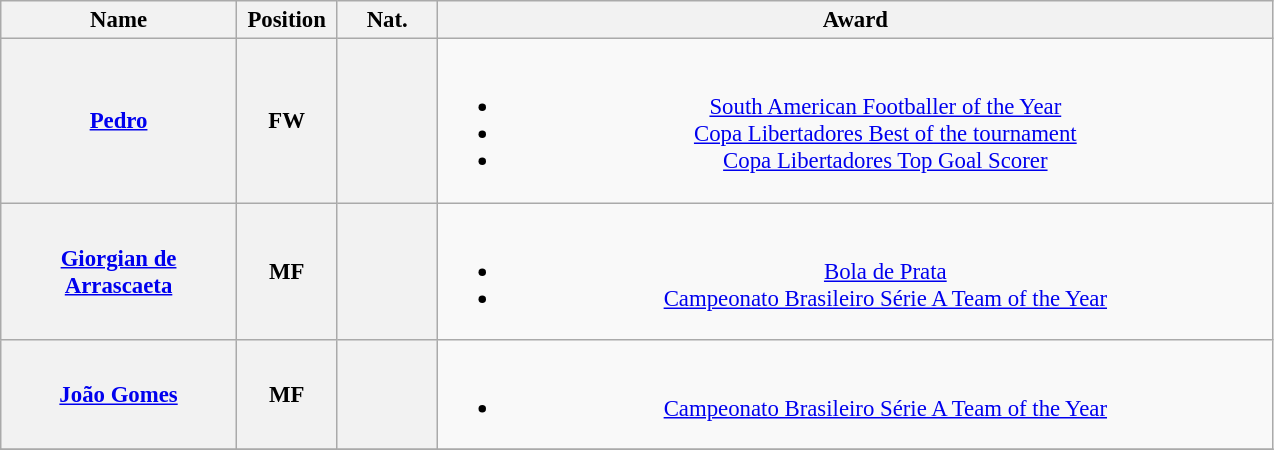<table class="wikitable" style="font-size: 95%; text-align: center">
<tr>
<th width="150">Name</th>
<th width="60">Position</th>
<th width="60">Nat.</th>
<th width="550">Award</th>
</tr>
<tr>
<th rowspan="1"><a href='#'>Pedro</a></th>
<th rowspan="1">FW</th>
<th rowspan="1"></th>
<td><br><ul><li><a href='#'>South American Footballer of the Year</a></li><li><a href='#'>Copa Libertadores Best of the tournament</a></li><li><a href='#'>Copa Libertadores Top Goal Scorer</a></li></ul></td>
</tr>
<tr>
<th rowspan="1"><a href='#'>Giorgian de Arrascaeta</a></th>
<th rowspan="1">MF</th>
<th rowspan="1"></th>
<td><br><ul><li><a href='#'>Bola de Prata</a></li><li><a href='#'>Campeonato Brasileiro Série A Team of the Year</a></li></ul></td>
</tr>
<tr>
<th rowspan="1"><a href='#'>João Gomes</a></th>
<th rowspan="1">MF</th>
<th rowspan="1"></th>
<td><br><ul><li><a href='#'>Campeonato Brasileiro Série A Team of the Year</a></li></ul></td>
</tr>
<tr>
</tr>
</table>
